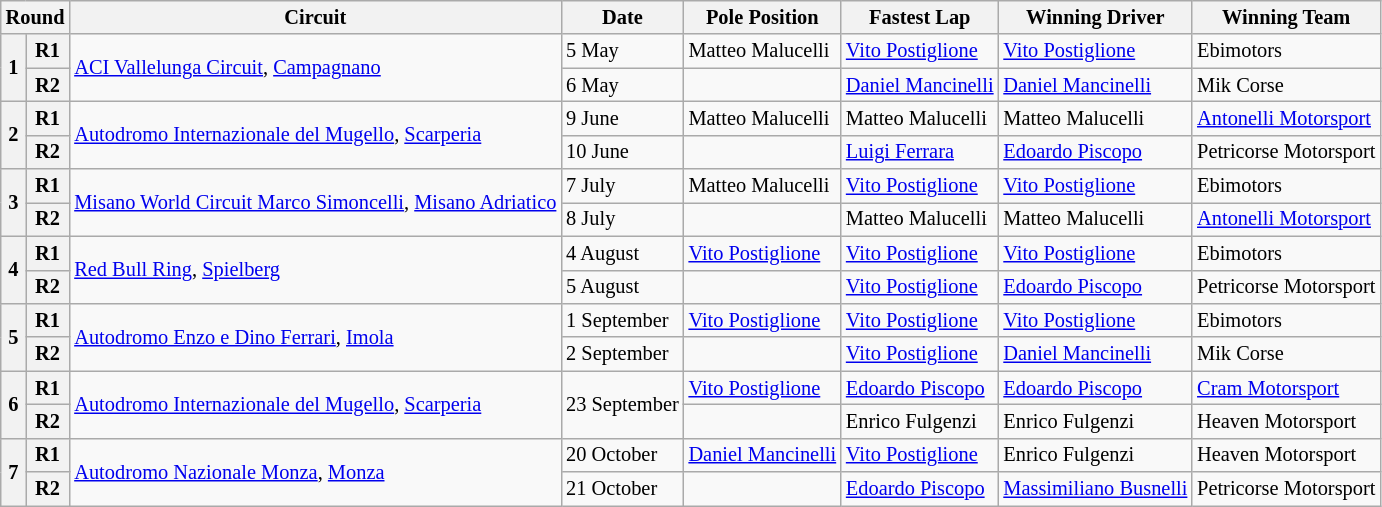<table class="wikitable" style="font-size: 85%">
<tr>
<th colspan=2>Round</th>
<th>Circuit</th>
<th>Date</th>
<th>Pole Position</th>
<th>Fastest Lap</th>
<th>Winning Driver</th>
<th>Winning Team</th>
</tr>
<tr>
<th rowspan=2>1</th>
<th>R1</th>
<td rowspan=2> <a href='#'>ACI Vallelunga Circuit</a>, <a href='#'>Campagnano</a></td>
<td>5 May</td>
<td> Matteo Malucelli</td>
<td> <a href='#'>Vito Postiglione</a></td>
<td> <a href='#'>Vito Postiglione</a></td>
<td> Ebimotors</td>
</tr>
<tr>
<th>R2</th>
<td>6 May</td>
<td></td>
<td> <a href='#'>Daniel Mancinelli</a></td>
<td> <a href='#'>Daniel Mancinelli</a></td>
<td> Mik Corse</td>
</tr>
<tr>
<th rowspan=2>2</th>
<th>R1</th>
<td rowspan=2> <a href='#'>Autodromo Internazionale del Mugello</a>, <a href='#'>Scarperia</a></td>
<td>9 June</td>
<td> Matteo Malucelli</td>
<td> Matteo Malucelli</td>
<td> Matteo Malucelli</td>
<td> <a href='#'>Antonelli Motorsport</a></td>
</tr>
<tr>
<th>R2</th>
<td>10 June</td>
<td></td>
<td> <a href='#'>Luigi Ferrara</a></td>
<td> <a href='#'>Edoardo Piscopo</a></td>
<td> Petricorse Motorsport</td>
</tr>
<tr>
<th rowspan=2>3</th>
<th>R1</th>
<td rowspan=2> <a href='#'>Misano World Circuit Marco Simoncelli</a>, <a href='#'>Misano Adriatico</a></td>
<td>7 July</td>
<td> Matteo Malucelli</td>
<td> <a href='#'>Vito Postiglione</a></td>
<td> <a href='#'>Vito Postiglione</a></td>
<td> Ebimotors</td>
</tr>
<tr>
<th>R2</th>
<td>8 July</td>
<td></td>
<td> Matteo Malucelli</td>
<td> Matteo Malucelli</td>
<td> <a href='#'>Antonelli Motorsport</a></td>
</tr>
<tr>
<th rowspan=2>4</th>
<th>R1</th>
<td rowspan=2> <a href='#'>Red Bull Ring</a>, <a href='#'>Spielberg</a></td>
<td>4 August</td>
<td> <a href='#'>Vito Postiglione</a></td>
<td> <a href='#'>Vito Postiglione</a></td>
<td> <a href='#'>Vito Postiglione</a></td>
<td> Ebimotors</td>
</tr>
<tr>
<th>R2</th>
<td>5 August</td>
<td></td>
<td> <a href='#'>Vito Postiglione</a></td>
<td> <a href='#'>Edoardo Piscopo</a></td>
<td> Petricorse Motorsport</td>
</tr>
<tr>
<th rowspan=2>5</th>
<th>R1</th>
<td rowspan=2> <a href='#'>Autodromo Enzo e Dino Ferrari</a>, <a href='#'>Imola</a></td>
<td>1 September</td>
<td> <a href='#'>Vito Postiglione</a></td>
<td> <a href='#'>Vito Postiglione</a></td>
<td> <a href='#'>Vito Postiglione</a></td>
<td> Ebimotors</td>
</tr>
<tr>
<th>R2</th>
<td>2 September</td>
<td></td>
<td> <a href='#'>Vito Postiglione</a></td>
<td> <a href='#'>Daniel Mancinelli</a></td>
<td> Mik Corse</td>
</tr>
<tr>
<th rowspan=2>6</th>
<th>R1</th>
<td rowspan=2> <a href='#'>Autodromo Internazionale del Mugello</a>, <a href='#'>Scarperia</a></td>
<td rowspan=2>23 September</td>
<td> <a href='#'>Vito Postiglione</a></td>
<td> <a href='#'>Edoardo Piscopo</a></td>
<td> <a href='#'>Edoardo Piscopo</a></td>
<td> <a href='#'>Cram Motorsport</a></td>
</tr>
<tr>
<th>R2</th>
<td></td>
<td> Enrico Fulgenzi</td>
<td> Enrico Fulgenzi</td>
<td> Heaven Motorsport</td>
</tr>
<tr>
<th rowspan=2>7</th>
<th>R1</th>
<td rowspan=2> <a href='#'>Autodromo Nazionale Monza</a>, <a href='#'>Monza</a></td>
<td>20 October</td>
<td> <a href='#'>Daniel Mancinelli</a></td>
<td> <a href='#'>Vito Postiglione</a></td>
<td> Enrico Fulgenzi</td>
<td> Heaven Motorsport</td>
</tr>
<tr>
<th>R2</th>
<td>21 October</td>
<td></td>
<td> <a href='#'>Edoardo Piscopo</a></td>
<td> <a href='#'>Massimiliano Busnelli</a></td>
<td> Petricorse Motorsport</td>
</tr>
</table>
